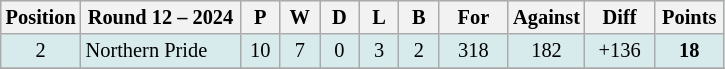<table class="wikitable" style="text-align:center; font-size:85%;">
<tr style="background: #d7ebed;">
<th width="40" abbr="Position">Position</th>
<th width="100">Round 12 – 2024</th>
<th width="20" abbr="Played">P</th>
<th width="20" abbr="Won">W</th>
<th width="20" abbr="Drawn">D</th>
<th width="20" abbr="Lost">L</th>
<th width="20" abbr="Bye">B</th>
<th width="40" abbr="Points for">For</th>
<th width="40" abbr="Points against">Against</th>
<th width="40" abbr="Points difference">Diff</th>
<th width="40" abbr="Points">Points</th>
</tr>
<tr style="background: #d7ebed;">
<td>2</td>
<td style="text-align:left;"> Northern Pride</td>
<td>10</td>
<td>7</td>
<td>0</td>
<td>3</td>
<td>2</td>
<td>318</td>
<td>182</td>
<td>+136</td>
<td><strong>18</strong></td>
</tr>
<tr>
</tr>
</table>
